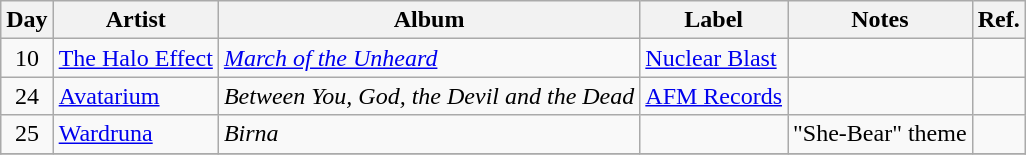<table class="wikitable" id="table_January">
<tr>
<th>Day</th>
<th>Artist</th>
<th>Album</th>
<th>Label</th>
<th>Notes</th>
<th>Ref.</th>
</tr>
<tr>
<td style="text-align:center;" rowspan="1">10</td>
<td><a href='#'>The Halo Effect</a></td>
<td><em><a href='#'>March of the Unheard</a></em></td>
<td><a href='#'>Nuclear Blast</a></td>
<td></td>
<td></td>
</tr>
<tr>
<td style="text-align:center;" rowspan="1">24</td>
<td><a href='#'>Avatarium</a></td>
<td><em>Between You, God, the Devil and the Dead</em></td>
<td><a href='#'>AFM Records</a></td>
<td></td>
<td></td>
</tr>
<tr>
<td style="text-align:center;" rowspan="1">25</td>
<td><a href='#'>Wardruna</a></td>
<td><em>Birna</em></td>
<td></td>
<td>"She-Bear" theme</td>
<td></td>
</tr>
<tr>
</tr>
</table>
